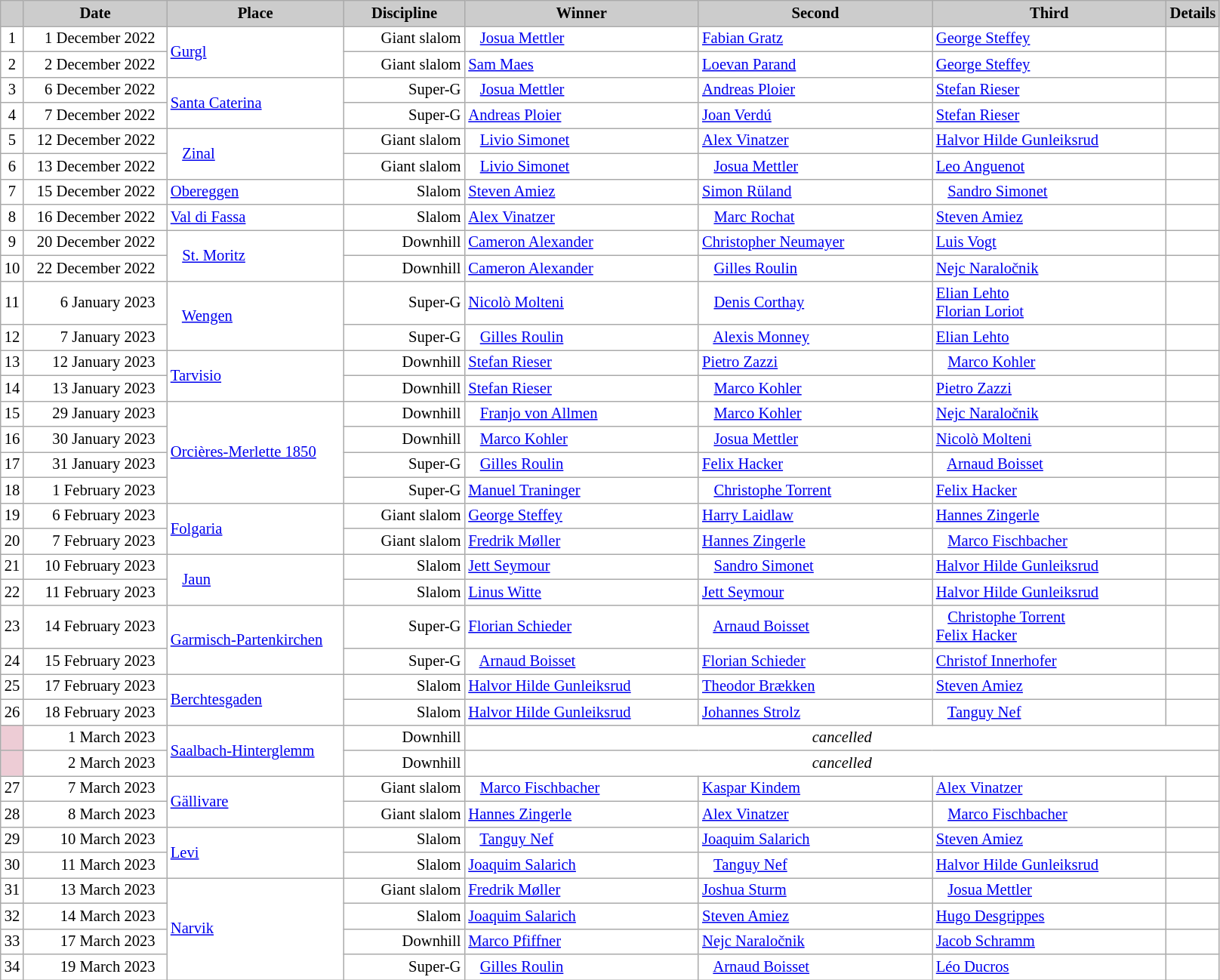<table class="wikitable plainrowheaders" style="background:#fff; font-size:86%; line-height:16px; border:grey solid 1px; border-collapse:collapse;">
<tr style="background:#ccc; text-align:center;">
<th scope="col" style="background:#ccc; width=30 px;"></th>
<th scope="col" style="background:#ccc; width:120px;">Date</th>
<th scope="col" style="background:#ccc; width:150px;">Place</th>
<th scope="col" style="background:#ccc; width:100px;">Discipline</th>
<th scope="col" style="background:#ccc; width:200px;">Winner</th>
<th scope="col" style="background:#ccc; width:200px;">Second</th>
<th scope="col" style="background:#ccc; width:200px;">Third</th>
<th scope="col" style="background:#ccc; width:10px;">Details</th>
</tr>
<tr>
<td align=center>1</td>
<td align=right>1 December 2022  </td>
<td rowspan=2> <a href='#'>Gurgl</a></td>
<td align=right>Giant slalom</td>
<td>   <a href='#'>Josua Mettler</a></td>
<td> <a href='#'>Fabian Gratz</a></td>
<td> <a href='#'>George Steffey</a></td>
<td></td>
</tr>
<tr>
<td align=center>2</td>
<td align=right>2 December 2022  </td>
<td align=right>Giant slalom</td>
<td> <a href='#'>Sam Maes</a></td>
<td> <a href='#'>Loevan Parand</a></td>
<td> <a href='#'>George Steffey</a></td>
<td></td>
</tr>
<tr>
<td align=center>3</td>
<td align=right>6 December 2022  </td>
<td rowspan=2> <a href='#'>Santa Caterina</a></td>
<td align=right>Super-G</td>
<td>   <a href='#'>Josua Mettler</a></td>
<td> <a href='#'>Andreas Ploier</a></td>
<td> <a href='#'>Stefan Rieser</a></td>
<td></td>
</tr>
<tr>
<td align=center>4</td>
<td align=right>7 December 2022  </td>
<td align=right>Super-G</td>
<td> <a href='#'>Andreas Ploier</a></td>
<td> <a href='#'>Joan Verdú</a></td>
<td> <a href='#'>Stefan Rieser</a></td>
<td></td>
</tr>
<tr>
<td align=center>5</td>
<td align=right>12 December 2022  </td>
<td rowspan=2>   <a href='#'>Zinal</a></td>
<td align=right>Giant slalom</td>
<td>   <a href='#'>Livio Simonet</a></td>
<td> <a href='#'>Alex Vinatzer</a></td>
<td> <a href='#'>Halvor Hilde Gunleiksrud</a></td>
<td></td>
</tr>
<tr>
<td align=center>6</td>
<td align=right>13 December 2022  </td>
<td align=right>Giant slalom</td>
<td>   <a href='#'>Livio Simonet</a></td>
<td>   <a href='#'>Josua Mettler</a></td>
<td> <a href='#'>Leo Anguenot</a></td>
<td></td>
</tr>
<tr>
<td align=center>7</td>
<td align=right>15 December 2022  </td>
<td> <a href='#'>Obereggen</a></td>
<td align=right>Slalom</td>
<td> <a href='#'>Steven Amiez</a></td>
<td> <a href='#'>Simon Rüland</a></td>
<td>   <a href='#'>Sandro Simonet</a></td>
<td></td>
</tr>
<tr>
<td align=center>8</td>
<td align=right>16 December 2022  </td>
<td> <a href='#'>Val di Fassa</a></td>
<td align=right>Slalom</td>
<td> <a href='#'>Alex Vinatzer</a></td>
<td>   <a href='#'>Marc Rochat</a></td>
<td> <a href='#'>Steven Amiez</a></td>
<td></td>
</tr>
<tr>
<td align=center>9</td>
<td align=right>20 December 2022  </td>
<td rowspan=2>   <a href='#'>St. Moritz</a></td>
<td align=right>Downhill</td>
<td> <a href='#'>Cameron Alexander</a></td>
<td> <a href='#'>Christopher Neumayer</a></td>
<td> <a href='#'>Luis Vogt</a></td>
<td></td>
</tr>
<tr>
<td align=center>10</td>
<td align=right>22 December 2022  </td>
<td align=right>Downhill</td>
<td> <a href='#'>Cameron Alexander</a></td>
<td>   <a href='#'>Gilles Roulin</a></td>
<td> <a href='#'>Nejc Naraločnik</a></td>
<td></td>
</tr>
<tr>
<td align=center>11</td>
<td align=right>6 January 2023  </td>
<td rowspan=2>   <a href='#'>Wengen</a></td>
<td align=right>Super-G</td>
<td> <a href='#'>Nicolò Molteni</a></td>
<td>   <a href='#'>Denis Corthay</a></td>
<td> <a href='#'>Elian Lehto</a><br> <a href='#'>Florian Loriot</a></td>
<td></td>
</tr>
<tr>
<td align=center>12</td>
<td align=right>7 January 2023  </td>
<td align=right>Super-G</td>
<td>   <a href='#'>Gilles Roulin</a></td>
<td>   <a href='#'>Alexis Monney</a></td>
<td> <a href='#'>Elian Lehto</a></td>
<td></td>
</tr>
<tr>
<td align=center>13</td>
<td align=right>12 January 2023  </td>
<td rowspan=2> <a href='#'>Tarvisio</a></td>
<td align=right>Downhill</td>
<td> <a href='#'>Stefan Rieser</a></td>
<td> <a href='#'>Pietro Zazzi</a></td>
<td>   <a href='#'>Marco Kohler</a></td>
<td></td>
</tr>
<tr>
<td align=center>14</td>
<td align=right>13 January 2023  </td>
<td align=right>Downhill</td>
<td> <a href='#'>Stefan Rieser</a></td>
<td>   <a href='#'>Marco Kohler</a></td>
<td> <a href='#'>Pietro Zazzi</a></td>
<td></td>
</tr>
<tr>
<td align=center>15</td>
<td align=right>29 January 2023  </td>
<td rowspan=4> <a href='#'>Orcières-Merlette 1850</a></td>
<td align=right>Downhill</td>
<td>   <a href='#'>Franjo von Allmen</a></td>
<td>   <a href='#'>Marco Kohler</a></td>
<td> <a href='#'>Nejc Naraločnik</a></td>
<td></td>
</tr>
<tr>
<td align=center>16</td>
<td align=right>30 January 2023  </td>
<td align=right>Downhill</td>
<td>   <a href='#'>Marco Kohler</a></td>
<td>   <a href='#'>Josua Mettler</a></td>
<td> <a href='#'>Nicolò Molteni</a></td>
<td></td>
</tr>
<tr>
<td align=center>17</td>
<td align=right>31 January 2023  </td>
<td align=right>Super-G</td>
<td>   <a href='#'>Gilles Roulin</a></td>
<td> <a href='#'>Felix Hacker</a></td>
<td>   <a href='#'>Arnaud Boisset</a></td>
<td></td>
</tr>
<tr>
<td align=center>18</td>
<td align=right>1 February 2023  </td>
<td align=right>Super-G</td>
<td> <a href='#'>Manuel Traninger</a></td>
<td>   <a href='#'>Christophe Torrent</a></td>
<td> <a href='#'>Felix Hacker</a></td>
<td></td>
</tr>
<tr>
<td align=center>19</td>
<td align=right>6 February 2023  </td>
<td rowspan=2> <a href='#'>Folgaria</a></td>
<td align=right>Giant slalom</td>
<td> <a href='#'>George Steffey</a></td>
<td> <a href='#'>Harry Laidlaw</a></td>
<td> <a href='#'>Hannes Zingerle</a></td>
<td></td>
</tr>
<tr>
<td align=center>20</td>
<td align=right>7 February 2023  </td>
<td align=right>Giant slalom</td>
<td> <a href='#'>Fredrik Møller</a></td>
<td> <a href='#'>Hannes Zingerle</a></td>
<td>   <a href='#'>Marco Fischbacher</a></td>
<td></td>
</tr>
<tr>
<td align=center>21</td>
<td align=right>10 February 2023  </td>
<td rowspan=2>   <a href='#'>Jaun</a></td>
<td align=right>Slalom</td>
<td> <a href='#'>Jett Seymour</a></td>
<td>   <a href='#'>Sandro Simonet</a></td>
<td> <a href='#'>Halvor Hilde Gunleiksrud</a></td>
<td></td>
</tr>
<tr>
<td align=center>22</td>
<td align=right>11 February 2023  </td>
<td align=right>Slalom</td>
<td> <a href='#'>Linus Witte</a></td>
<td> <a href='#'>Jett Seymour</a></td>
<td> <a href='#'>Halvor Hilde Gunleiksrud</a></td>
<td></td>
</tr>
<tr>
<td align=center>23</td>
<td align=right>14 February 2023  </td>
<td rowspan=2> <a href='#'>Garmisch-Partenkirchen</a></td>
<td align=right>Super-G</td>
<td> <a href='#'>Florian Schieder</a></td>
<td>   <a href='#'>Arnaud Boisset</a></td>
<td>   <a href='#'>Christophe Torrent</a><br> <a href='#'>Felix Hacker</a></td>
<td></td>
</tr>
<tr>
<td align=center>24</td>
<td align=right>15 February 2023  </td>
<td align=right>Super-G</td>
<td>   <a href='#'>Arnaud Boisset</a></td>
<td> <a href='#'>Florian Schieder</a></td>
<td> <a href='#'>Christof Innerhofer</a></td>
<td></td>
</tr>
<tr>
<td align=center>25</td>
<td align=right>17 February 2023  </td>
<td rowspan=2> <a href='#'>Berchtesgaden</a></td>
<td align=right>Slalom</td>
<td> <a href='#'>Halvor Hilde Gunleiksrud</a></td>
<td> <a href='#'>Theodor Brækken</a></td>
<td> <a href='#'>Steven Amiez</a></td>
<td></td>
</tr>
<tr>
<td align=center>26</td>
<td align=right>18 February 2023  </td>
<td align=right>Slalom</td>
<td> <a href='#'>Halvor Hilde Gunleiksrud</a></td>
<td> <a href='#'>Johannes Strolz</a></td>
<td>   <a href='#'>Tanguy Nef</a></td>
<td></td>
</tr>
<tr>
<td bgcolor="EDCCD5"></td>
<td align=right>1 March 2023  </td>
<td rowspan=2> <a href='#'>Saalbach-Hinterglemm</a></td>
<td align=right>Downhill</td>
<td colspan=4 align=center><em>cancelled</em></td>
</tr>
<tr>
<td bgcolor="EDCCD5"></td>
<td align=right>2 March 2023  </td>
<td align=right>Downhill</td>
<td colspan=4 align=center><em>cancelled</em></td>
</tr>
<tr>
<td align=center>27</td>
<td align=right>7 March 2023  </td>
<td rowspan=2> <a href='#'>Gällivare</a></td>
<td align=right>Giant slalom</td>
<td>   <a href='#'>Marco Fischbacher</a></td>
<td> <a href='#'>Kaspar Kindem</a></td>
<td> <a href='#'>Alex Vinatzer</a></td>
<td></td>
</tr>
<tr>
<td align=center>28</td>
<td align=right>8 March 2023  </td>
<td align=right>Giant slalom</td>
<td> <a href='#'>Hannes Zingerle</a></td>
<td> <a href='#'>Alex Vinatzer</a></td>
<td>   <a href='#'>Marco Fischbacher</a></td>
<td></td>
</tr>
<tr>
<td align=center>29</td>
<td align=right>10 March 2023  </td>
<td rowspan=2> <a href='#'>Levi</a></td>
<td align=right>Slalom</td>
<td>   <a href='#'>Tanguy Nef</a></td>
<td> <a href='#'>Joaquim Salarich</a></td>
<td> <a href='#'>Steven Amiez</a></td>
<td></td>
</tr>
<tr>
<td align=center>30</td>
<td align=right>11 March 2023  </td>
<td align=right>Slalom</td>
<td> <a href='#'>Joaquim Salarich</a></td>
<td>   <a href='#'>Tanguy Nef</a></td>
<td> <a href='#'>Halvor Hilde Gunleiksrud</a></td>
<td></td>
</tr>
<tr>
<td align=center>31</td>
<td align=right>13 March 2023  </td>
<td rowspan=4> <a href='#'>Narvik</a></td>
<td align=right>Giant slalom</td>
<td> <a href='#'>Fredrik Møller</a></td>
<td> <a href='#'>Joshua Sturm</a></td>
<td>   <a href='#'>Josua Mettler</a></td>
<td></td>
</tr>
<tr>
<td align=center>32</td>
<td align=right>14 March 2023  </td>
<td align=right>Slalom</td>
<td> <a href='#'>Joaquim Salarich</a></td>
<td> <a href='#'>Steven Amiez</a></td>
<td> <a href='#'>Hugo Desgrippes</a></td>
<td></td>
</tr>
<tr>
<td align=center>33</td>
<td align=right>17 March 2023  </td>
<td align=right>Downhill</td>
<td> <a href='#'>Marco Pfiffner</a></td>
<td> <a href='#'>Nejc Naraločnik</a></td>
<td> <a href='#'>Jacob Schramm</a></td>
<td></td>
</tr>
<tr>
<td align=center>34</td>
<td align=right>19 March 2023  </td>
<td align=right>Super-G</td>
<td>   <a href='#'>Gilles Roulin</a></td>
<td>   <a href='#'>Arnaud Boisset</a></td>
<td> <a href='#'>Léo Ducros</a></td>
<td></td>
</tr>
</table>
